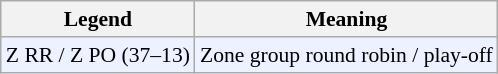<table class="wikitable" style="font-size:90%">
<tr>
<th>Legend</th>
<th>Meaning</th>
</tr>
<tr bgcolor="ecf2ff">
<td>Z RR / Z PO (37–13)</td>
<td>Zone group round robin / play-off</td>
</tr>
</table>
